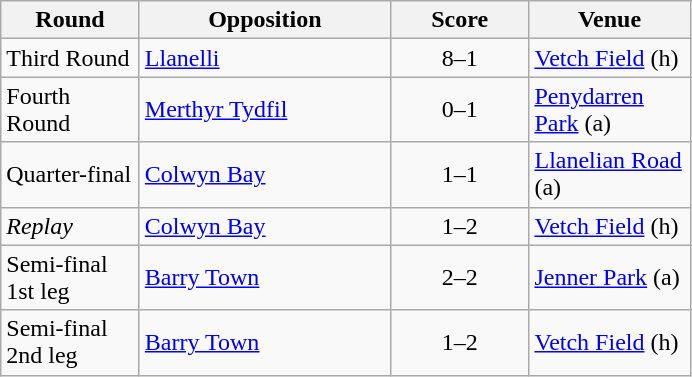<table class="wikitable">
<tr>
<th width=85>Round</th>
<th width=160>Opposition</th>
<th width=85>Score</th>
<th width=100>Venue</th>
</tr>
<tr>
<td>Third Round</td>
<td><a href='#'>Llanelli</a></td>
<td align=center>8–1</td>
<td><a href='#'>Vetch Field</a> (h)</td>
</tr>
<tr>
<td>Fourth Round</td>
<td><a href='#'>Merthyr Tydfil</a></td>
<td align=center>0–1</td>
<td><a href='#'>Penydarren Park</a> (a)</td>
</tr>
<tr>
<td>Quarter-final</td>
<td><a href='#'>Colwyn Bay</a></td>
<td align=center>1–1</td>
<td><a href='#'>Llanelian Road</a> (a)</td>
</tr>
<tr>
<td><em>Replay</em></td>
<td><a href='#'>Colwyn Bay</a></td>
<td align=center>1–2</td>
<td><a href='#'>Vetch Field</a> (h)</td>
</tr>
<tr>
<td>Semi-final<br>1st leg</td>
<td><a href='#'>Barry Town</a></td>
<td align=center>2–2</td>
<td><a href='#'>Jenner Park</a> (a)</td>
</tr>
<tr>
<td>Semi-final<br>2nd leg</td>
<td><a href='#'>Barry Town</a></td>
<td align=center>1–2</td>
<td><a href='#'>Vetch Field</a> (h)</td>
</tr>
</table>
